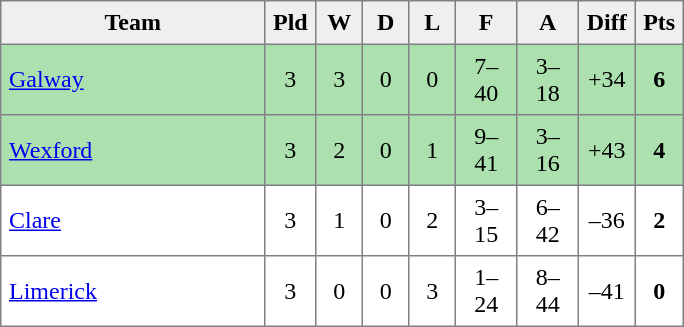<table style=border-collapse:collapse border=1 cellspacing=0 cellpadding=5>
<tr align=center bgcolor=#efefef>
<th width=165>Team</th>
<th width=20>Pld</th>
<th width=20>W</th>
<th width=20>D</th>
<th width=20>L</th>
<th width=30>F</th>
<th width=30>A</th>
<th width=20>Diff</th>
<th width=20>Pts</th>
</tr>
<tr align=center style="background:#ACE1AF;">
<td style="text-align:left;"><a href='#'>Galway</a></td>
<td>3</td>
<td>3</td>
<td>0</td>
<td>0</td>
<td>7–40</td>
<td>3–18</td>
<td>+34</td>
<td><strong>6</strong></td>
</tr>
<tr align=center style="background:#ACE1AF;">
<td style="text-align:left;"><a href='#'>Wexford</a></td>
<td>3</td>
<td>2</td>
<td>0</td>
<td>1</td>
<td>9–41</td>
<td>3–16</td>
<td>+43</td>
<td><strong>4</strong></td>
</tr>
<tr align=center style="background:#FFFFFF;">
<td style="text-align:left;"><a href='#'>Clare</a></td>
<td>3</td>
<td>1</td>
<td>0</td>
<td>2</td>
<td>3–15</td>
<td>6–42</td>
<td>–36</td>
<td><strong>2</strong></td>
</tr>
<tr align=center style="background:#FFFFFF;">
<td style="text-align:left;"><a href='#'>Limerick</a></td>
<td>3</td>
<td>0</td>
<td>0</td>
<td>3</td>
<td>1–24</td>
<td>8–44</td>
<td>–41</td>
<td><strong>0</strong></td>
</tr>
</table>
